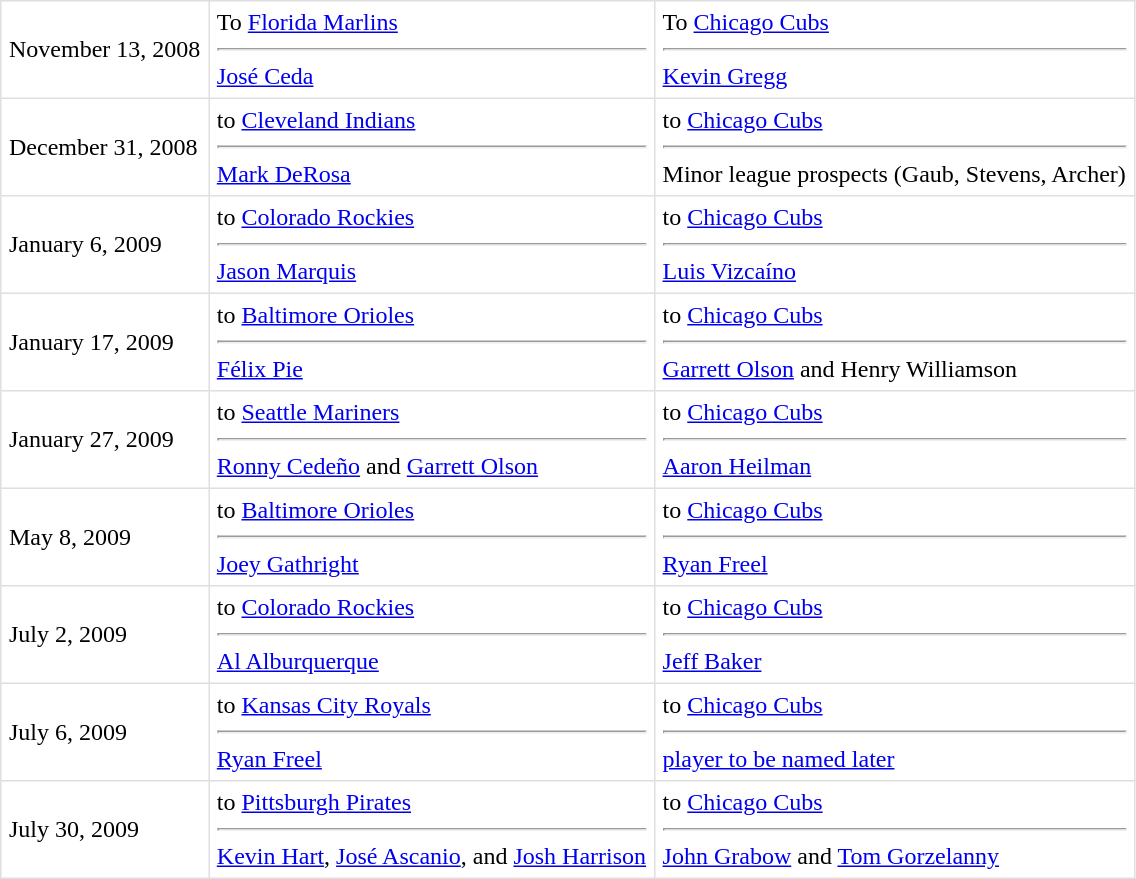<table border=1 style="border-collapse:collapse" bordercolor="#DFDFDF"  cellpadding="5">
<tr bgcolor="#FFFFFF">
<td>November 13, 2008<br></td>
<td valign="top">To <a href='#'>Florida Marlins</a> <hr><a href='#'>José Ceda</a></td>
<td valign="top">To <a href='#'>Chicago Cubs</a> <hr><a href='#'>Kevin Gregg</a></td>
</tr>
<tr>
<td>December 31, 2008<br></td>
<td valign="top">to <a href='#'>Cleveland Indians</a> <hr><a href='#'>Mark DeRosa</a></td>
<td valign="top">to <a href='#'>Chicago Cubs</a> <hr> Minor league prospects (Gaub, Stevens, Archer)</td>
</tr>
<tr>
<td>January 6, 2009<br></td>
<td valign="top">to <a href='#'>Colorado Rockies</a> <hr><a href='#'>Jason Marquis</a></td>
<td valign="top">to <a href='#'>Chicago Cubs</a> <hr><a href='#'>Luis Vizcaíno</a></td>
</tr>
<tr>
<td>January 17, 2009<br></td>
<td valign="top">to <a href='#'>Baltimore Orioles</a> <hr><a href='#'>Félix Pie</a></td>
<td valign="top">to <a href='#'>Chicago Cubs</a> <hr><a href='#'>Garrett Olson</a> and Henry Williamson</td>
</tr>
<tr>
<td>January 27, 2009<br></td>
<td valign="top">to <a href='#'>Seattle Mariners</a> <hr><a href='#'>Ronny Cedeño</a> and <a href='#'>Garrett Olson</a></td>
<td valign="top">to <a href='#'>Chicago Cubs</a> <hr><a href='#'>Aaron Heilman</a></td>
</tr>
<tr>
<td>May 8, 2009<br></td>
<td valign="top">to <a href='#'>Baltimore Orioles</a> <hr><a href='#'>Joey Gathright</a></td>
<td valign="top">to <a href='#'>Chicago Cubs</a> <hr><a href='#'>Ryan Freel</a></td>
</tr>
<tr>
<td>July 2, 2009<br></td>
<td valign="top">to <a href='#'>Colorado Rockies</a> <hr><a href='#'>Al Alburquerque</a></td>
<td valign="top">to <a href='#'>Chicago Cubs</a> <hr><a href='#'>Jeff Baker</a></td>
</tr>
<tr>
<td>July 6, 2009<br></td>
<td valign="top">to <a href='#'>Kansas City Royals</a> <hr><a href='#'>Ryan Freel</a></td>
<td valign="top">to <a href='#'>Chicago Cubs</a> <hr><a href='#'>player to be named later</a></td>
</tr>
<tr>
<td>July 30, 2009<br></td>
<td valign="top">to <a href='#'>Pittsburgh Pirates</a> <hr><a href='#'>Kevin Hart</a>, <a href='#'>José Ascanio</a>, and <a href='#'>Josh Harrison</a></td>
<td valign="top">to <a href='#'>Chicago Cubs</a> <hr><a href='#'>John Grabow</a> and <a href='#'>Tom Gorzelanny</a></td>
</tr>
</table>
